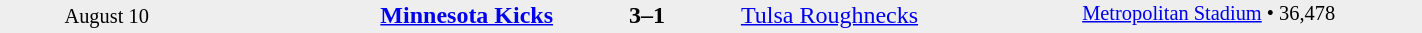<table cellspacing="0" style="width: 75%; background: #eeeeee">
<tr>
<td style=font-size:85% align=center rowspan=3 width=15%>August 10</td>
<td width=24% align=right><strong><a href='#'>Minnesota Kicks</a></strong></td>
<td align=center width=13%><strong>3–1</strong></td>
<td width=24%><a href='#'>Tulsa Roughnecks</a></td>
<td style=font-size:85% rowspan=3 valign=top><a href='#'>Metropolitan Stadium</a> • 36,478</td>
</tr>
<tr style=font-size:85%>
<td align=right valign=top></td>
<td valign=top></td>
<td align=left valign=top></td>
</tr>
</table>
